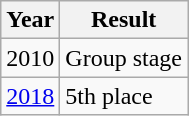<table class="wikitable">
<tr>
<th>Year</th>
<th>Result</th>
</tr>
<tr>
<td>2010</td>
<td>Group stage</td>
</tr>
<tr>
<td><a href='#'>2018</a></td>
<td>5th place</td>
</tr>
</table>
